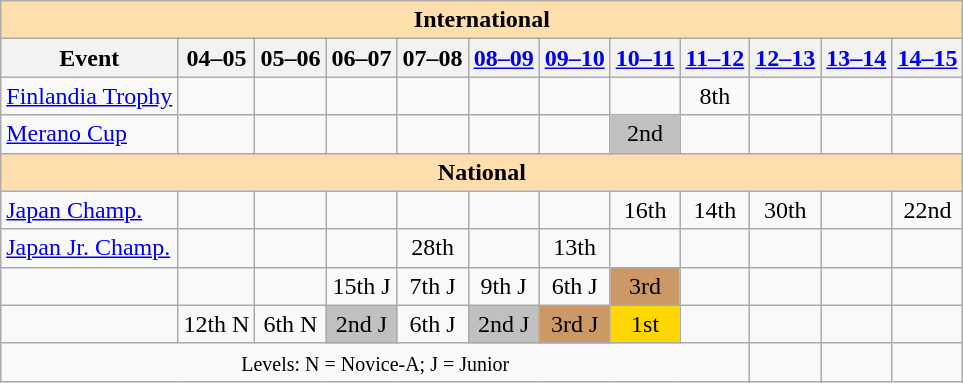<table class="wikitable" style="text-align:center">
<tr>
<th colspan="12" style="background-color: #ffdead; " align="center">International</th>
</tr>
<tr>
<th>Event</th>
<th>04–05</th>
<th>05–06</th>
<th>06–07</th>
<th>07–08</th>
<th><a href='#'>08–09</a></th>
<th><a href='#'>09–10</a></th>
<th><a href='#'>10–11</a></th>
<th><a href='#'>11–12</a></th>
<th><a href='#'>12–13</a></th>
<th><a href='#'>13–14</a></th>
<th><a href='#'>14–15</a></th>
</tr>
<tr>
<td align=left><a href='#'>Finlandia Trophy</a></td>
<td></td>
<td></td>
<td></td>
<td></td>
<td></td>
<td></td>
<td></td>
<td>8th</td>
<td></td>
<td></td>
<td></td>
</tr>
<tr>
<td align=left><a href='#'>Merano Cup</a></td>
<td></td>
<td></td>
<td></td>
<td></td>
<td></td>
<td></td>
<td bgcolor=silver>2nd</td>
<td></td>
<td></td>
<td></td>
<td></td>
</tr>
<tr>
<th colspan="12" style="background-color: #ffdead; " align="center">National</th>
</tr>
<tr>
<td align="left"><a href='#'>Japan Champ.</a></td>
<td></td>
<td></td>
<td></td>
<td></td>
<td></td>
<td></td>
<td>16th</td>
<td>14th</td>
<td>30th</td>
<td></td>
<td>22nd</td>
</tr>
<tr>
<td align="left"><a href='#'>Japan Jr. Champ.</a></td>
<td></td>
<td></td>
<td></td>
<td>28th</td>
<td></td>
<td>13th</td>
<td></td>
<td></td>
<td></td>
<td></td>
<td></td>
</tr>
<tr>
<td align="left"></td>
<td></td>
<td></td>
<td>15th J</td>
<td>7th J</td>
<td>9th J</td>
<td>6th J</td>
<td bgcolor="cc9966">3rd</td>
<td></td>
<td></td>
<td></td>
<td></td>
</tr>
<tr>
<td align="left"></td>
<td>12th N</td>
<td>6th N</td>
<td bgcolor="silver">2nd J</td>
<td>6th J</td>
<td bgcolor="silver">2nd J</td>
<td bgcolor="cc9966">3rd J</td>
<td bgcolor="gold">1st</td>
<td></td>
<td></td>
<td></td>
<td></td>
</tr>
<tr>
<td colspan="9" align="center"><small> Levels: N = Novice-A; J = Junior </small></td>
<td></td>
<td></td>
<td></td>
</tr>
</table>
